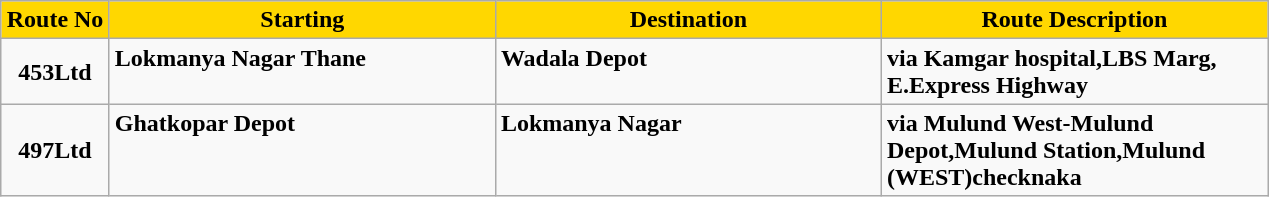<table class="wikitable" style="border:1px solid black;">
<tr>
<th style="background-color:#FFD700" width="65">Route No</th>
<th style="background-color:#FFD700" width="250">Starting</th>
<th style="background-color:#FFD700" width="250">Destination</th>
<th style="background-color:#FFD700" width="250">Route Description</th>
</tr>
<tr>
<td valign="centre" align="center"><strong>453Ltd</strong></td>
<td valign="top"><strong>Lokmanya Nagar Thane </strong></td>
<td valign="top"><strong>Wadala Depot </strong></td>
<td valign="top"><strong>via Kamgar hospital,LBS Marg, E.Express Highway</strong></td>
</tr>
<tr>
<td valign="centre" align="center"><strong>497Ltd</strong></td>
<td valign="top"><strong>Ghatkopar Depot</strong></td>
<td valign="top"><strong>Lokmanya Nagar </strong></td>
<td valign="top"><strong>via Mulund West-Mulund Depot,Mulund Station,Mulund (WEST)checknaka</strong></td>
</tr>
</table>
